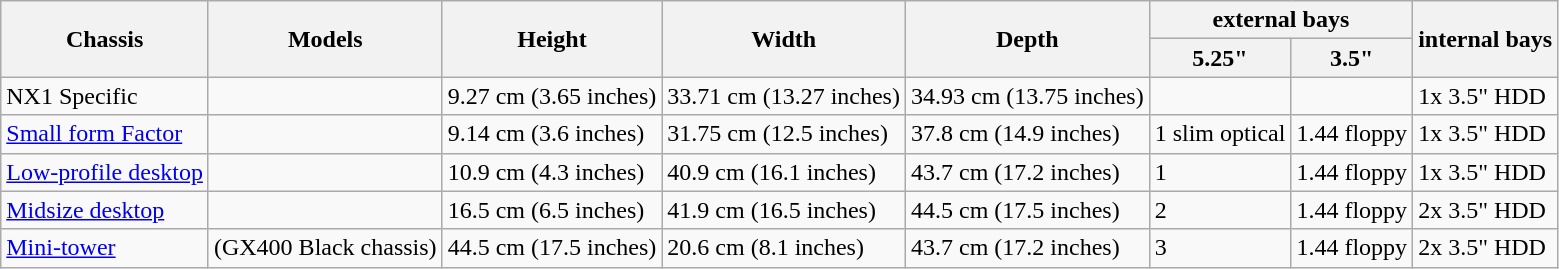<table class="wikitable">
<tr>
<th rowspan="2">Chassis</th>
<th rowspan="2">Models</th>
<th rowspan="2">Height</th>
<th rowspan="2">Width</th>
<th rowspan="2">Depth</th>
<th colspan="2">external bays</th>
<th rowspan="2">internal bays</th>
</tr>
<tr>
<th>5.25"</th>
<th>3.5"</th>
</tr>
<tr>
<td>NX1 Specific</td>
<td></td>
<td>9.27 cm (3.65 inches)</td>
<td>33.71 cm (13.27 inches)</td>
<td>34.93 cm (13.75 inches)</td>
<td></td>
<td></td>
<td>1x 3.5" HDD</td>
</tr>
<tr>
<td><a href='#'>Small form Factor</a></td>
<td></td>
<td>9.14 cm (3.6 inches)</td>
<td>31.75 cm (12.5 inches)</td>
<td>37.8 cm (14.9 inches)</td>
<td>1 slim optical</td>
<td>1.44 floppy</td>
<td>1x 3.5" HDD</td>
</tr>
<tr>
<td><a href='#'>Low-profile desktop</a></td>
<td></td>
<td>10.9 cm (4.3 inches)</td>
<td>40.9 cm (16.1 inches)</td>
<td>43.7 cm (17.2 inches)</td>
<td>1</td>
<td>1.44 floppy</td>
<td>1x 3.5" HDD</td>
</tr>
<tr>
<td><a href='#'>Midsize desktop</a></td>
<td></td>
<td>16.5 cm (6.5 inches)</td>
<td>41.9 cm (16.5 inches)</td>
<td>44.5 cm (17.5 inches)</td>
<td>2</td>
<td>1.44 floppy</td>
<td>2x 3.5" HDD</td>
</tr>
<tr>
<td><a href='#'>Mini-tower</a></td>
<td>(GX400 Black chassis)</td>
<td>44.5 cm (17.5 inches)</td>
<td>20.6 cm (8.1 inches)</td>
<td>43.7 cm (17.2 inches)</td>
<td>3</td>
<td>1.44 floppy</td>
<td>2x 3.5" HDD</td>
</tr>
</table>
